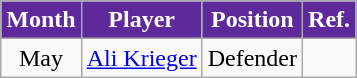<table class="wikitable" style="text-align:center;">
<tr>
<th style="background:#5E299A; color:white;">Month</th>
<th style="background:#5E299A; color:white;">Player</th>
<th style="background:#5E299A; color:white;">Position</th>
<th style="background:#5E299A; color:white;">Ref.</th>
</tr>
<tr>
<td>May</td>
<td align="left"> <a href='#'>Ali Krieger</a></td>
<td>Defender</td>
<td></td>
</tr>
</table>
